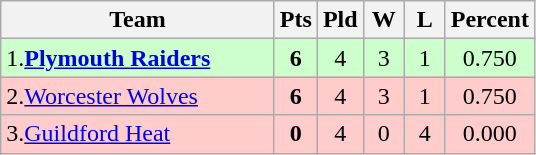<table class="wikitable" style="text-align: center;">
<tr>
<th width="175">Team</th>
<th width="20" abbr="Points">Pts</th>
<th width="20" abbr="Played">Pld</th>
<th width="20" abbr="Won">W</th>
<th width="20" abbr="Lost">L</th>
<th width="20" abbr="Percentage">Percent</th>
</tr>
<tr style="background: #ccffcc;">
<td style="text-align:left;">1.<strong><a href='#'>Plymouth Raiders</a></strong></td>
<td><strong>6</strong></td>
<td>4</td>
<td>3</td>
<td>1</td>
<td>0.750</td>
</tr>
<tr style="background: #ffcccc;">
<td style="text-align:left;">2.<a href='#'>Worcester Wolves</a></td>
<td><strong>6</strong></td>
<td>4</td>
<td>3</td>
<td>1</td>
<td>0.750</td>
</tr>
<tr style="background: #ffcccc;">
<td style="text-align:left;">3.<a href='#'>Guildford Heat</a></td>
<td><strong>0</strong></td>
<td>4</td>
<td>0</td>
<td>4</td>
<td>0.000</td>
</tr>
</table>
